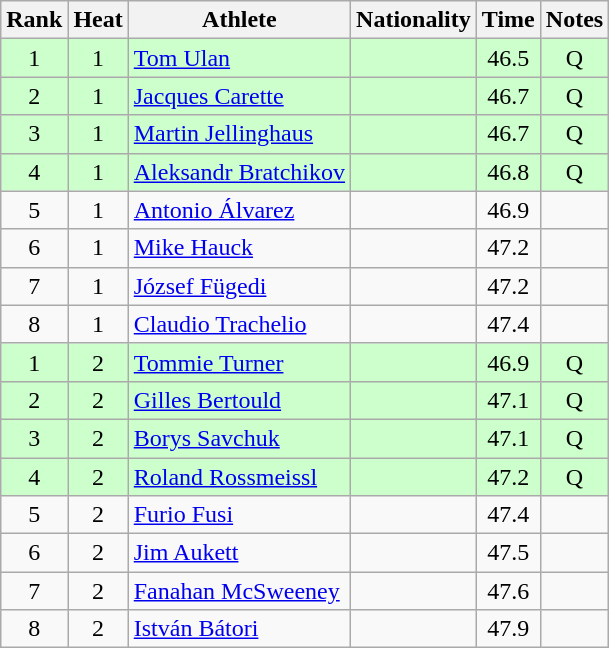<table class="wikitable sortable" style="text-align:center">
<tr>
<th>Rank</th>
<th>Heat</th>
<th>Athlete</th>
<th>Nationality</th>
<th>Time</th>
<th>Notes</th>
</tr>
<tr bgcolor=ccffcc>
<td>1</td>
<td>1</td>
<td align=left><a href='#'>Tom Ulan</a></td>
<td align=left></td>
<td>46.5</td>
<td>Q</td>
</tr>
<tr bgcolor=ccffcc>
<td>2</td>
<td>1</td>
<td align=left><a href='#'>Jacques Carette</a></td>
<td align=left></td>
<td>46.7</td>
<td>Q</td>
</tr>
<tr bgcolor=ccffcc>
<td>3</td>
<td>1</td>
<td align=left><a href='#'>Martin Jellinghaus</a></td>
<td align=left></td>
<td>46.7</td>
<td>Q</td>
</tr>
<tr bgcolor=ccffcc>
<td>4</td>
<td>1</td>
<td align=left><a href='#'>Aleksandr Bratchikov</a></td>
<td align=left></td>
<td>46.8</td>
<td>Q</td>
</tr>
<tr>
<td>5</td>
<td>1</td>
<td align=left><a href='#'>Antonio Álvarez</a></td>
<td align=left></td>
<td>46.9</td>
<td></td>
</tr>
<tr>
<td>6</td>
<td>1</td>
<td align=left><a href='#'>Mike Hauck</a></td>
<td align=left></td>
<td>47.2</td>
<td></td>
</tr>
<tr>
<td>7</td>
<td>1</td>
<td align=left><a href='#'>József Fügedi</a></td>
<td align=left></td>
<td>47.2</td>
<td></td>
</tr>
<tr>
<td>8</td>
<td>1</td>
<td align=left><a href='#'>Claudio Trachelio</a></td>
<td align=left></td>
<td>47.4</td>
<td></td>
</tr>
<tr bgcolor=ccffcc>
<td>1</td>
<td>2</td>
<td align=left><a href='#'>Tommie Turner</a></td>
<td align=left></td>
<td>46.9</td>
<td>Q</td>
</tr>
<tr bgcolor=ccffcc>
<td>2</td>
<td>2</td>
<td align=left><a href='#'>Gilles Bertould</a></td>
<td align=left></td>
<td>47.1</td>
<td>Q</td>
</tr>
<tr bgcolor=ccffcc>
<td>3</td>
<td>2</td>
<td align=left><a href='#'>Borys Savchuk</a></td>
<td align=left></td>
<td>47.1</td>
<td>Q</td>
</tr>
<tr bgcolor=ccffcc>
<td>4</td>
<td>2</td>
<td align=left><a href='#'>Roland Rossmeissl</a></td>
<td align=left></td>
<td>47.2</td>
<td>Q</td>
</tr>
<tr>
<td>5</td>
<td>2</td>
<td align=left><a href='#'>Furio Fusi</a></td>
<td align=left></td>
<td>47.4</td>
<td></td>
</tr>
<tr>
<td>6</td>
<td>2</td>
<td align=left><a href='#'>Jim Aukett</a></td>
<td align=left></td>
<td>47.5</td>
<td></td>
</tr>
<tr>
<td>7</td>
<td>2</td>
<td align=left><a href='#'>Fanahan McSweeney</a></td>
<td align=left></td>
<td>47.6</td>
<td></td>
</tr>
<tr>
<td>8</td>
<td>2</td>
<td align=left><a href='#'>István Bátori</a></td>
<td align=left></td>
<td>47.9</td>
<td></td>
</tr>
</table>
